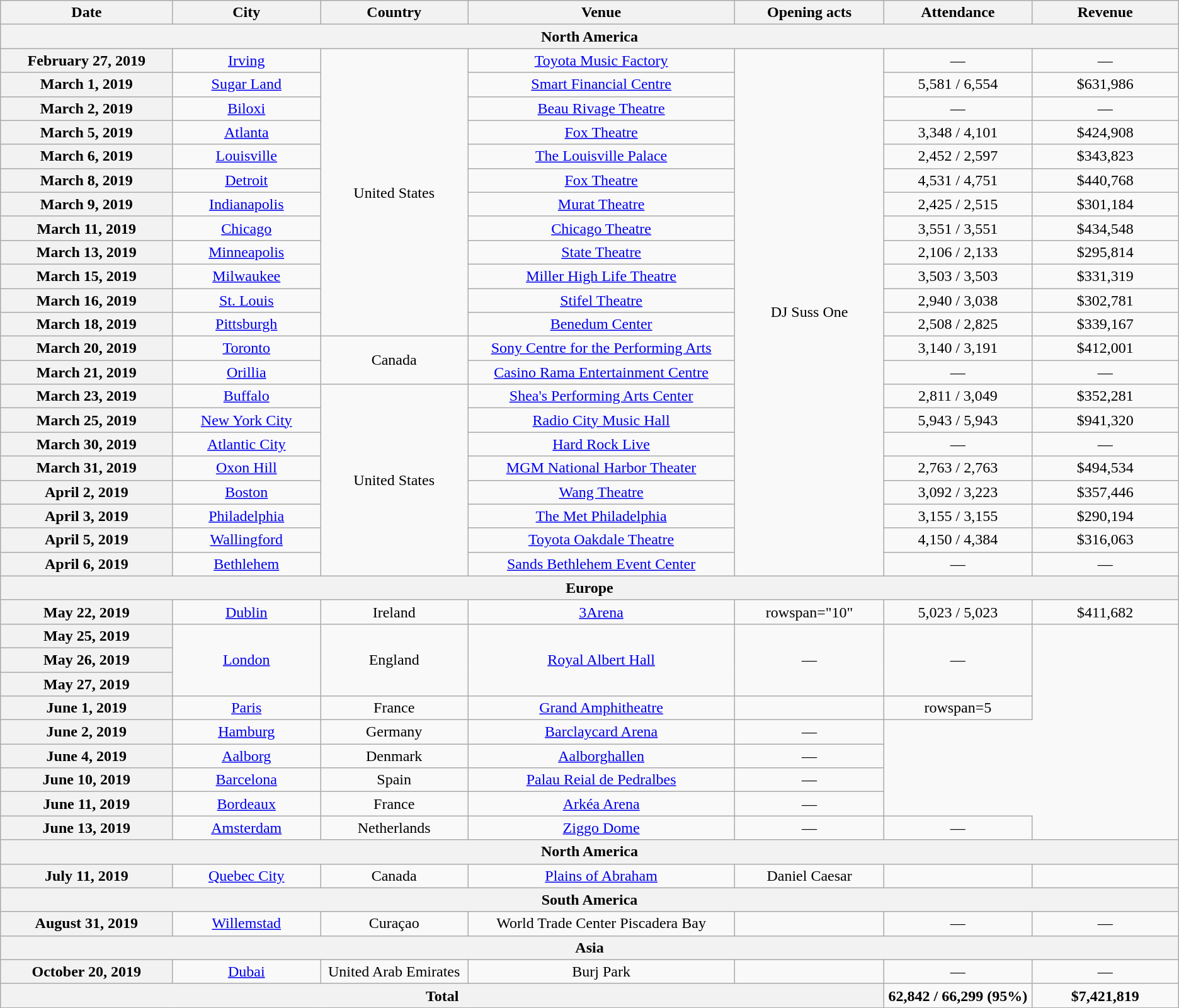<table class="wikitable plainrowheaders" style="text-align:center;">
<tr>
<th scope="col" style="width:12em;">Date</th>
<th scope="col" style="width:10em;">City</th>
<th scope="col" style="width:10em;">Country</th>
<th scope="col" style="width:19em;">Venue</th>
<th scope="col" style="width:10em;">Opening acts</th>
<th scope="col" style="width:10em;">Attendance</th>
<th scope="col" style="width:10em;">Revenue</th>
</tr>
<tr>
<th colspan="7">North America</th>
</tr>
<tr>
<th scope="row" style="text-align:center;">February 27, 2019</th>
<td><a href='#'>Irving</a></td>
<td rowspan="12">United States</td>
<td><a href='#'>Toyota Music Factory</a></td>
<td rowspan="22">DJ Suss One</td>
<td>—</td>
<td>—</td>
</tr>
<tr>
<th scope="row" style="text-align:center;">March 1, 2019</th>
<td><a href='#'>Sugar Land</a></td>
<td><a href='#'>Smart Financial Centre</a></td>
<td>5,581 / 6,554</td>
<td>$631,986</td>
</tr>
<tr>
<th scope="row" style="text-align:center;">March 2, 2019</th>
<td><a href='#'>Biloxi</a></td>
<td><a href='#'>Beau Rivage Theatre</a></td>
<td>—</td>
<td>—</td>
</tr>
<tr>
<th scope="row" style="text-align:center;">March 5, 2019</th>
<td><a href='#'>Atlanta</a></td>
<td><a href='#'>Fox Theatre</a></td>
<td>3,348 / 4,101</td>
<td>$424,908</td>
</tr>
<tr>
<th scope="row" style="text-align:center;">March 6, 2019</th>
<td><a href='#'>Louisville</a></td>
<td><a href='#'>The Louisville Palace</a></td>
<td>2,452 / 2,597</td>
<td>$343,823</td>
</tr>
<tr>
<th scope="row" style="text-align:center;">March 8, 2019</th>
<td><a href='#'>Detroit</a></td>
<td><a href='#'>Fox Theatre</a></td>
<td>4,531 / 4,751</td>
<td>$440,768</td>
</tr>
<tr>
<th scope="row" style="text-align:center;">March 9, 2019</th>
<td><a href='#'>Indianapolis</a></td>
<td><a href='#'>Murat Theatre</a></td>
<td>2,425 / 2,515</td>
<td>$301,184</td>
</tr>
<tr>
<th scope="row" style="text-align:center;">March 11, 2019</th>
<td><a href='#'>Chicago</a></td>
<td><a href='#'>Chicago Theatre</a></td>
<td>3,551 / 3,551</td>
<td>$434,548</td>
</tr>
<tr>
<th scope="row" style="text-align:center;">March 13, 2019</th>
<td><a href='#'>Minneapolis</a></td>
<td><a href='#'>State Theatre</a></td>
<td>2,106 / 2,133</td>
<td>$295,814</td>
</tr>
<tr>
<th scope="row" style="text-align:center;">March 15, 2019</th>
<td><a href='#'>Milwaukee</a></td>
<td><a href='#'>Miller High Life Theatre</a></td>
<td>3,503 / 3,503</td>
<td>$331,319</td>
</tr>
<tr>
<th scope="row" style="text-align:center;">March 16, 2019</th>
<td><a href='#'>St. Louis</a></td>
<td><a href='#'>Stifel Theatre</a></td>
<td>2,940 / 3,038</td>
<td>$302,781</td>
</tr>
<tr>
<th scope="row" style="text-align:center;">March 18, 2019</th>
<td><a href='#'>Pittsburgh</a></td>
<td><a href='#'>Benedum Center</a></td>
<td>2,508 / 2,825</td>
<td>$339,167</td>
</tr>
<tr>
<th scope="row" style="text-align:center;">March 20, 2019</th>
<td><a href='#'>Toronto</a></td>
<td rowspan="2">Canada</td>
<td><a href='#'>Sony Centre for the Performing Arts</a></td>
<td>3,140 / 3,191</td>
<td>$412,001</td>
</tr>
<tr>
<th scope="row" style="text-align:center;">March 21, 2019</th>
<td><a href='#'>Orillia</a></td>
<td><a href='#'>Casino Rama Entertainment Centre</a></td>
<td>—</td>
<td>—</td>
</tr>
<tr>
<th scope="row" style="text-align:center;">March 23, 2019</th>
<td><a href='#'>Buffalo</a></td>
<td rowspan="8">United States</td>
<td><a href='#'>Shea's Performing Arts Center</a></td>
<td>2,811 / 3,049</td>
<td>$352,281</td>
</tr>
<tr>
<th scope="row" style="text-align:center;">March 25, 2019</th>
<td><a href='#'>New York City</a></td>
<td><a href='#'>Radio City Music Hall</a></td>
<td>5,943 / 5,943</td>
<td>$941,320</td>
</tr>
<tr>
<th scope="row" style="text-align:center;">March 30, 2019</th>
<td><a href='#'>Atlantic City</a></td>
<td><a href='#'>Hard Rock Live</a></td>
<td>—</td>
<td>—</td>
</tr>
<tr>
<th scope="row" style="text-align:center;">March 31, 2019</th>
<td><a href='#'>Oxon Hill</a></td>
<td><a href='#'>MGM National Harbor Theater</a></td>
<td>2,763 / 2,763</td>
<td>$494,534</td>
</tr>
<tr>
<th scope="row" style="text-align:center;">April 2, 2019</th>
<td><a href='#'>Boston</a></td>
<td><a href='#'>Wang Theatre</a></td>
<td>3,092 / 3,223</td>
<td>$357,446</td>
</tr>
<tr>
<th scope="row" style="text-align:center;">April 3, 2019</th>
<td><a href='#'>Philadelphia</a></td>
<td><a href='#'>The Met Philadelphia</a></td>
<td>3,155 / 3,155</td>
<td>$290,194</td>
</tr>
<tr>
<th scope="row" style="text-align:center;">April 5, 2019</th>
<td><a href='#'>Wallingford</a></td>
<td><a href='#'>Toyota Oakdale Theatre</a></td>
<td>4,150 / 4,384</td>
<td>$316,063</td>
</tr>
<tr>
<th scope="row" style="text-align:center;">April 6, 2019</th>
<td><a href='#'>Bethlehem</a></td>
<td><a href='#'>Sands Bethlehem Event Center</a></td>
<td>—</td>
<td>—</td>
</tr>
<tr>
<th colspan="7">Europe</th>
</tr>
<tr>
<th scope="row" style="text-align:center;">May 22, 2019</th>
<td><a href='#'>Dublin</a></td>
<td>Ireland</td>
<td><a href='#'>3Arena</a></td>
<td>rowspan="10"  </td>
<td>5,023 / 5,023</td>
<td>$411,682</td>
</tr>
<tr>
<th scope="row" style="text-align:center;">May 25, 2019</th>
<td rowspan="3"><a href='#'>London</a></td>
<td rowspan="3">England</td>
<td rowspan="3"><a href='#'>Royal Albert Hall</a></td>
<td rowspan=3>—</td>
<td rowspan=3>—</td>
</tr>
<tr>
<th scope="row" style="text-align:center;">May 26, 2019</th>
</tr>
<tr>
<th scope="row" style="text-align:center;">May 27, 2019</th>
</tr>
<tr>
<th scope="row" style="text-align:center;">June 1, 2019</th>
<td><a href='#'>Paris</a></td>
<td>France</td>
<td><a href='#'>Grand Amphitheatre</a></td>
<td></td>
<td>rowspan=5 </td>
</tr>
<tr>
<th scope="row" style="text-align:center;">June 2, 2019</th>
<td><a href='#'>Hamburg</a></td>
<td>Germany</td>
<td><a href='#'>Barclaycard Arena</a></td>
<td>—</td>
</tr>
<tr>
<th scope="row" style="text-align:center;">June 4, 2019</th>
<td><a href='#'>Aalborg</a></td>
<td>Denmark</td>
<td><a href='#'>Aalborghallen</a></td>
<td>—</td>
</tr>
<tr>
<th scope="row" style="text-align:center;">June 10, 2019</th>
<td><a href='#'>Barcelona</a></td>
<td>Spain</td>
<td><a href='#'>Palau Reial de Pedralbes</a></td>
<td>—</td>
</tr>
<tr>
<th scope="row" style="text-align:center;">June 11, 2019</th>
<td><a href='#'>Bordeaux</a></td>
<td>France</td>
<td><a href='#'>Arkéa Arena</a></td>
<td>—</td>
</tr>
<tr>
<th scope="row" style="text-align:center;">June 13, 2019</th>
<td><a href='#'>Amsterdam</a></td>
<td>Netherlands</td>
<td><a href='#'>Ziggo Dome</a></td>
<td>—</td>
<td>—</td>
</tr>
<tr>
<th colspan="7">North America</th>
</tr>
<tr>
<th scope="row" style="text-align:center;">July 11, 2019</th>
<td><a href='#'>Quebec City</a></td>
<td>Canada</td>
<td><a href='#'>Plains of Abraham</a></td>
<td>Daniel Caesar</td>
<td></td>
<td></td>
</tr>
<tr>
<th colspan="7">South America</th>
</tr>
<tr>
<th scope="row" style="text-align:center;">August 31, 2019</th>
<td><a href='#'>Willemstad</a></td>
<td>Curaçao</td>
<td>World Trade Center Piscadera Bay</td>
<td></td>
<td>—</td>
<td>—</td>
</tr>
<tr>
<th colspan="7">Asia</th>
</tr>
<tr>
<th scope="row" style="text-align:center;">October 20, 2019</th>
<td><a href='#'>Dubai</a></td>
<td>United Arab Emirates</td>
<td>Burj Park</td>
<td></td>
<td>—</td>
<td>—</td>
</tr>
<tr>
<th colspan="5">Total</th>
<td><strong>62,842 / 66,299 (95%)</strong></td>
<td><strong>$7,421,819</strong></td>
</tr>
</table>
